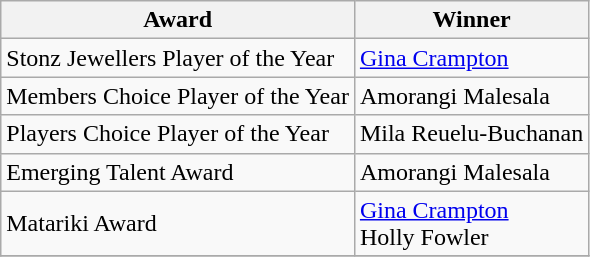<table class="wikitable collapsible">
<tr>
<th>Award</th>
<th>Winner</th>
</tr>
<tr>
<td>Stonz Jewellers Player of the Year</td>
<td><a href='#'>Gina Crampton</a></td>
</tr>
<tr>
<td>Members Choice Player of the Year</td>
<td>Amorangi Malesala</td>
</tr>
<tr>
<td>Players Choice Player of the Year</td>
<td>Mila Reuelu-Buchanan</td>
</tr>
<tr>
<td>Emerging Talent Award</td>
<td>Amorangi Malesala</td>
</tr>
<tr>
<td>Matariki Award</td>
<td><a href='#'>Gina Crampton</a><br>Holly Fowler</td>
</tr>
<tr>
</tr>
</table>
